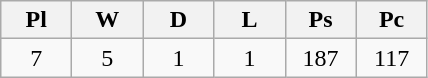<table class="wikitable" style="text-align:center">
<tr>
<th width=40px>Pl</th>
<th width=40px>W</th>
<th width=40px>D</th>
<th width=40px>L</th>
<th width=40px>Ps</th>
<th width=40px>Pc</th>
</tr>
<tr>
<td>7</td>
<td>5</td>
<td>1</td>
<td>1</td>
<td>187</td>
<td>117</td>
</tr>
</table>
